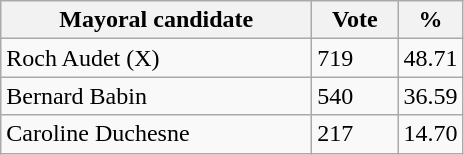<table class="wikitable">
<tr>
<th bgcolor="#DDDDFF" width="200px">Mayoral candidate</th>
<th bgcolor="#DDDDFF" width="50px">Vote</th>
<th bgcolor="#DDDDFF" width="30px">%</th>
</tr>
<tr>
<td>Roch Audet (X)</td>
<td>719</td>
<td>48.71</td>
</tr>
<tr>
<td>Bernard Babin</td>
<td>540</td>
<td>36.59</td>
</tr>
<tr>
<td>Caroline Duchesne</td>
<td>217</td>
<td>14.70</td>
</tr>
</table>
